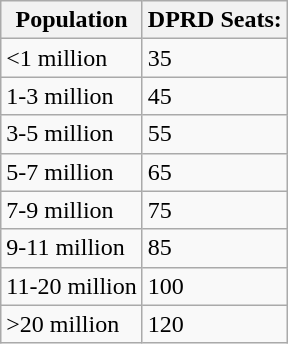<table class="wikitable">
<tr>
<th>Population</th>
<th>DPRD Seats:</th>
</tr>
<tr>
<td><1 million</td>
<td>35</td>
</tr>
<tr>
<td>1-3 million</td>
<td>45</td>
</tr>
<tr>
<td>3-5 million</td>
<td>55</td>
</tr>
<tr>
<td>5-7 million</td>
<td>65</td>
</tr>
<tr>
<td>7-9 million</td>
<td>75</td>
</tr>
<tr>
<td>9-11 million</td>
<td>85</td>
</tr>
<tr>
<td>11-20 million</td>
<td>100</td>
</tr>
<tr>
<td>>20 million</td>
<td>120</td>
</tr>
</table>
